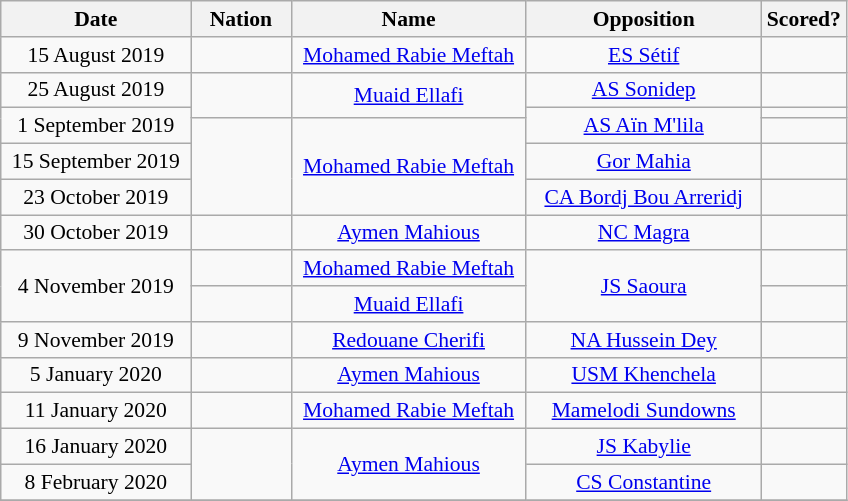<table class="wikitable" style="text-align:center; font-size:90%; ">
<tr>
<th width=120>Date</th>
<th width=60>Nation</th>
<th width=150>Name</th>
<th width=150>Opposition</th>
<th width=50>Scored?</th>
</tr>
<tr>
<td>15 August 2019</td>
<td></td>
<td><a href='#'>Mohamed Rabie Meftah</a></td>
<td><a href='#'>ES Sétif</a></td>
<td></td>
</tr>
<tr>
<td>25 August 2019</td>
<td rowspan=2></td>
<td rowspan=2><a href='#'>Muaid Ellafi</a></td>
<td><a href='#'>AS Sonidep</a></td>
<td></td>
</tr>
<tr>
<td rowspan=2>1 September 2019</td>
<td rowspan=2><a href='#'>AS Aïn M'lila</a></td>
<td></td>
</tr>
<tr>
<td rowspan=3></td>
<td rowspan=3><a href='#'>Mohamed Rabie Meftah</a></td>
<td></td>
</tr>
<tr>
<td>15 September 2019</td>
<td><a href='#'>Gor Mahia</a></td>
<td></td>
</tr>
<tr>
<td>23 October 2019</td>
<td><a href='#'>CA Bordj Bou Arreridj</a></td>
<td></td>
</tr>
<tr>
<td>30 October 2019</td>
<td></td>
<td><a href='#'>Aymen Mahious</a></td>
<td><a href='#'>NC Magra</a></td>
<td></td>
</tr>
<tr>
<td rowspan=2>4 November 2019</td>
<td></td>
<td><a href='#'>Mohamed Rabie Meftah</a></td>
<td rowspan=2><a href='#'>JS Saoura</a></td>
<td></td>
</tr>
<tr>
<td></td>
<td><a href='#'>Muaid Ellafi</a></td>
<td></td>
</tr>
<tr>
<td>9 November 2019</td>
<td></td>
<td><a href='#'>Redouane Cherifi</a></td>
<td><a href='#'>NA Hussein Dey</a></td>
<td></td>
</tr>
<tr>
<td>5 January 2020</td>
<td></td>
<td><a href='#'>Aymen Mahious</a></td>
<td><a href='#'>USM Khenchela</a></td>
<td></td>
</tr>
<tr>
<td>11 January 2020</td>
<td></td>
<td><a href='#'>Mohamed Rabie Meftah</a></td>
<td><a href='#'>Mamelodi Sundowns</a></td>
<td></td>
</tr>
<tr>
<td>16 January 2020</td>
<td rowspan=2></td>
<td rowspan=2><a href='#'>Aymen Mahious</a></td>
<td><a href='#'>JS Kabylie</a></td>
<td></td>
</tr>
<tr>
<td>8 February 2020</td>
<td><a href='#'>CS Constantine</a></td>
<td></td>
</tr>
<tr>
</tr>
</table>
